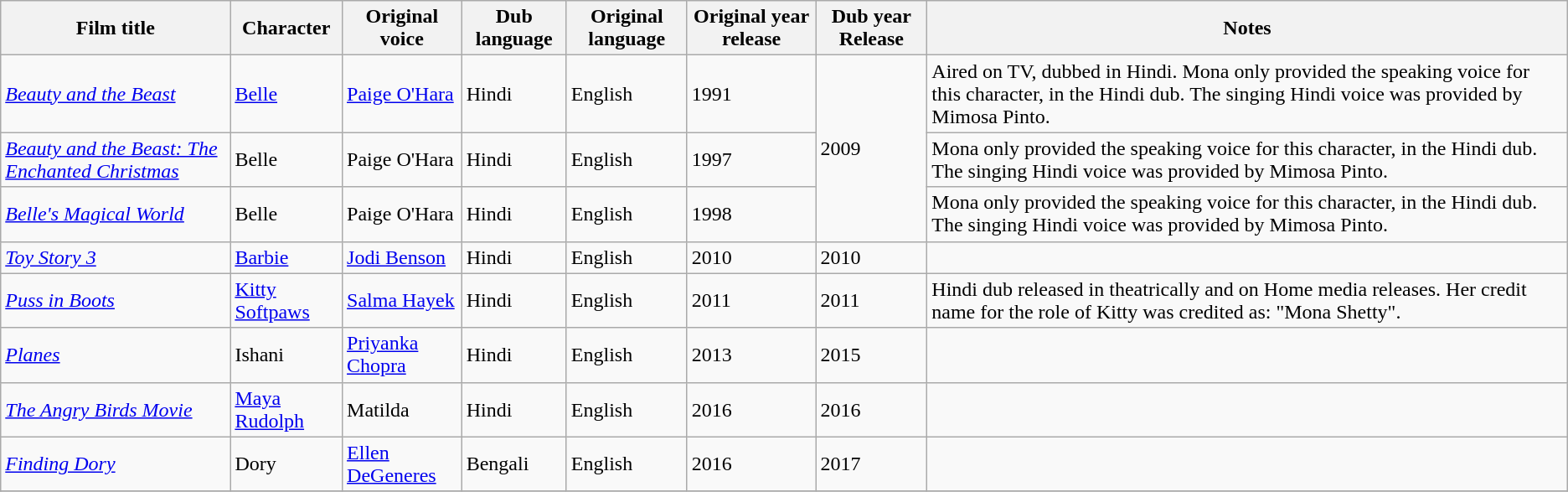<table class="wikitable">
<tr>
<th>Film title</th>
<th>Character</th>
<th>Original voice</th>
<th>Dub language</th>
<th>Original language</th>
<th>Original year release</th>
<th>Dub year Release</th>
<th>Notes</th>
</tr>
<tr>
<td><em><a href='#'>Beauty and the Beast</a></em></td>
<td><a href='#'>Belle</a></td>
<td><a href='#'>Paige O'Hara</a></td>
<td>Hindi</td>
<td>English</td>
<td>1991</td>
<td rowspan="3">2009</td>
<td>Aired on TV, dubbed in Hindi. Mona only provided the speaking voice for this character, in the Hindi dub. The singing Hindi voice was provided by Mimosa Pinto.</td>
</tr>
<tr>
<td><em><a href='#'>Beauty and the Beast: The Enchanted Christmas</a></em></td>
<td>Belle</td>
<td>Paige O'Hara</td>
<td>Hindi</td>
<td>English</td>
<td>1997</td>
<td>Mona only provided the speaking voice for this character, in the Hindi dub. The singing Hindi voice was provided by Mimosa Pinto.</td>
</tr>
<tr>
<td><em><a href='#'>Belle's Magical World</a> </em></td>
<td>Belle</td>
<td>Paige O'Hara</td>
<td>Hindi</td>
<td>English</td>
<td>1998</td>
<td>Mona only provided the speaking voice for this character, in the Hindi dub. The singing Hindi voice was provided by Mimosa Pinto.</td>
</tr>
<tr>
<td><em><a href='#'>Toy Story 3</a></em></td>
<td><a href='#'>Barbie</a></td>
<td><a href='#'>Jodi Benson</a></td>
<td>Hindi</td>
<td>English</td>
<td>2010</td>
<td>2010</td>
<td></td>
</tr>
<tr>
<td><em><a href='#'>Puss in Boots</a></em></td>
<td><a href='#'>Kitty Softpaws</a></td>
<td><a href='#'>Salma Hayek</a></td>
<td>Hindi</td>
<td>English</td>
<td>2011</td>
<td>2011</td>
<td>Hindi dub released in theatrically and on Home media releases. Her credit name for the role of Kitty was credited as: "Mona Shetty".</td>
</tr>
<tr>
<td><em><a href='#'>Planes</a></em></td>
<td>Ishani</td>
<td><a href='#'>Priyanka Chopra</a></td>
<td>Hindi</td>
<td>English</td>
<td>2013</td>
<td>2015</td>
<td></td>
</tr>
<tr>
<td><em><a href='#'>The Angry Birds Movie</a></em></td>
<td><a href='#'>Maya Rudolph</a></td>
<td>Matilda</td>
<td>Hindi</td>
<td>English</td>
<td>2016</td>
<td>2016</td>
<td></td>
</tr>
<tr>
<td><em><a href='#'>Finding Dory</a></em></td>
<td>Dory</td>
<td><a href='#'>Ellen DeGeneres</a></td>
<td>Bengali</td>
<td>English</td>
<td>2016</td>
<td>2017</td>
<td></td>
</tr>
<tr>
</tr>
</table>
